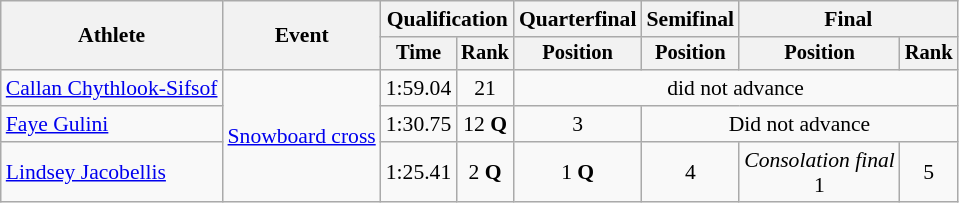<table class=wikitable style=font-size:90%;text-align:center>
<tr>
<th rowspan=2>Athlete</th>
<th rowspan=2>Event</th>
<th colspan=2>Qualification</th>
<th>Quarterfinal</th>
<th>Semifinal</th>
<th colspan=2>Final</th>
</tr>
<tr style=font-size:95%>
<th>Time</th>
<th>Rank</th>
<th>Position</th>
<th>Position</th>
<th>Position</th>
<th>Rank</th>
</tr>
<tr>
<td align=left><a href='#'>Callan Chythlook-Sifsof</a></td>
<td align=left rowspan=3><a href='#'>Snowboard cross</a></td>
<td>1:59.04</td>
<td>21</td>
<td colspan=4>did not advance</td>
</tr>
<tr>
<td align=left><a href='#'>Faye Gulini</a></td>
<td>1:30.75</td>
<td>12 <strong>Q</strong></td>
<td>3</td>
<td colspan=3>Did not advance</td>
</tr>
<tr>
<td align=left><a href='#'>Lindsey Jacobellis</a></td>
<td>1:25.41</td>
<td>2 <strong>Q</strong></td>
<td>1 <strong>Q</strong></td>
<td>4</td>
<td><em>Consolation final</em><br>1</td>
<td>5</td>
</tr>
</table>
